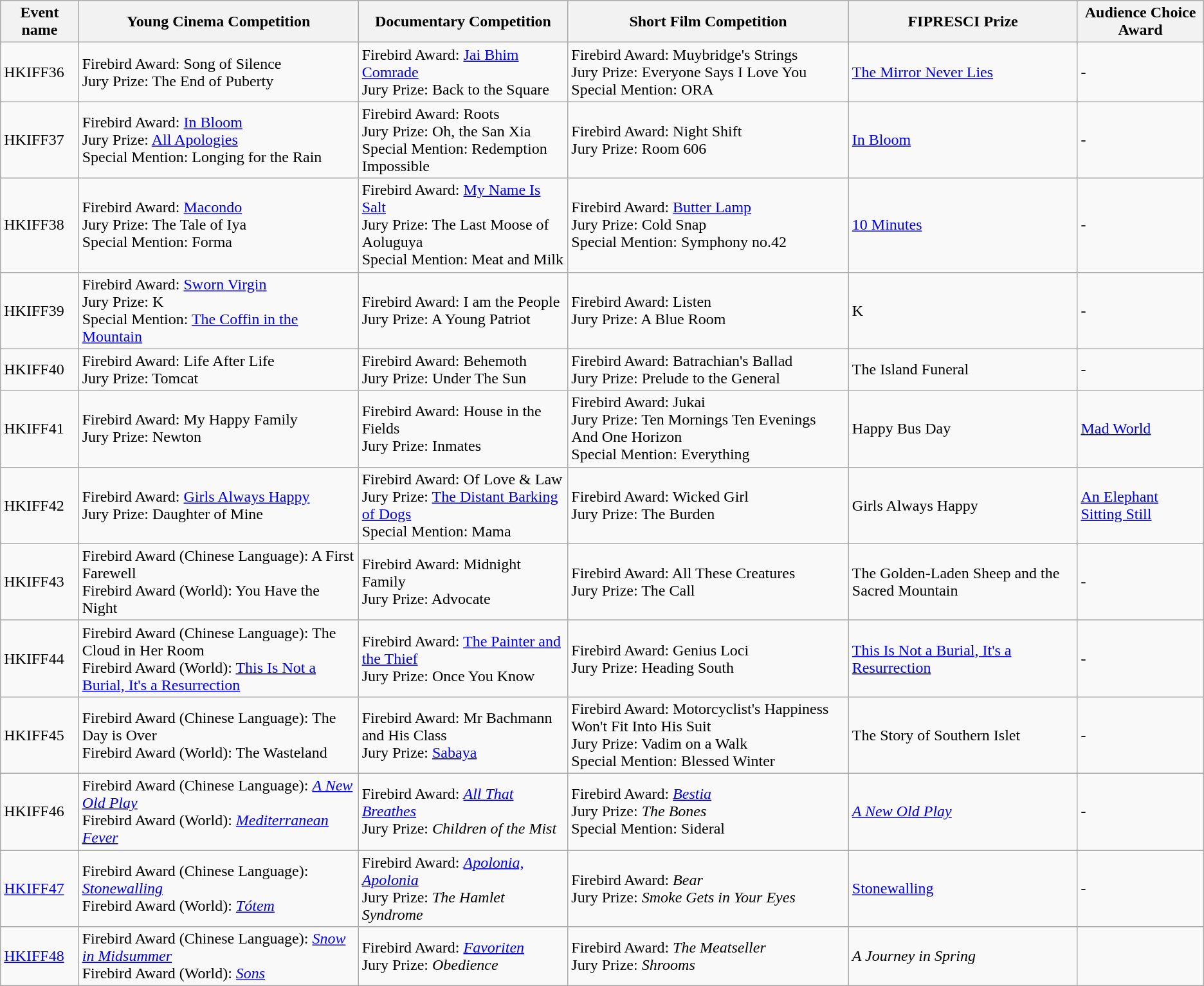<table class="wikitable">
<tr>
<th>Event name</th>
<th><strong>Young Cinema Competition</strong></th>
<th><strong>Documentary Competition</strong></th>
<th><strong>Short Film Competition</strong></th>
<th><strong>FIPRESCI Prize</strong></th>
<th><strong>Audience Choice Award</strong></th>
</tr>
<tr>
<td>HKIFF36</td>
<td>Firebird Award: Song of Silence<br>Jury Prize: The End of Puberty</td>
<td>Firebird Award: <a href='#'>Jai Bhim Comrade</a><br>Jury Prize: Back to the Square</td>
<td>Firebird Award: Muybridge's Strings<br>Jury Prize: Everyone Says I Love You<br>Special Mention: ORA</td>
<td><a href='#'>The Mirror Never Lies</a></td>
<td>-</td>
</tr>
<tr>
<td>HKIFF37</td>
<td>Firebird Award: <a href='#'>In Bloom</a><br>Jury Prize: <a href='#'>All Apologies</a><br>Special Mention: Longing for the Rain</td>
<td>Firebird Award: Roots<br>Jury Prize: Oh, the San Xia<br>Special Mention: Redemption Impossible</td>
<td>Firebird Award: Night Shift<br>Jury Prize: Room 606</td>
<td><a href='#'>In Bloom</a></td>
<td>-</td>
</tr>
<tr>
<td>HKIFF38</td>
<td>Firebird Award: <a href='#'>Macondo</a><br>Jury Prize: The Tale of Iya<br>Special Mention: Forma</td>
<td>Firebird Award: <a href='#'>My Name Is Salt</a><br>Jury Prize: The Last Moose of Aoluguya<br>Special Mention: Meat and Milk</td>
<td>Firebird Award: <a href='#'>Butter Lamp</a><br>Jury Prize: Cold Snap<br>Special Mention: Symphony no.42</td>
<td><a href='#'>10 Minutes</a></td>
<td>-</td>
</tr>
<tr>
<td>HKIFF39</td>
<td>Firebird Award: <a href='#'>Sworn Virgin</a><br>Jury Prize: K<br>Special Mention: <a href='#'>The Coffin in the Mountain</a></td>
<td>Firebird Award: I am the People<br>Jury Prize: A Young Patriot</td>
<td>Firebird Award: Listen<br>Jury Prize: A Blue Room</td>
<td>K</td>
<td>-</td>
</tr>
<tr>
<td>HKIFF40</td>
<td>Firebird Award: Life After Life<br>Jury Prize: Tomcat</td>
<td>Firebird Award: Behemoth<br>Jury Prize: Under The Sun</td>
<td>Firebird Award: Batrachian's Ballad<br>Jury Prize: Prelude to the General</td>
<td>The Island Funeral</td>
<td>-</td>
</tr>
<tr>
<td>HKIFF41</td>
<td>Firebird Award: My Happy Family<br>Jury Prize: Newton</td>
<td>Firebird Award: House in the Fields<br>Jury Prize: Inmates</td>
<td>Firebird Award: Jukai<br>Jury Prize: Ten Mornings Ten Evenings And One Horizon<br>Special Mention: Everything</td>
<td>Happy Bus Day</td>
<td><a href='#'>Mad World</a></td>
</tr>
<tr>
<td>HKIFF42</td>
<td>Firebird Award: <a href='#'>Girls Always Happy</a><br>Jury Prize: Daughter of Mine</td>
<td>Firebird Award: Of Love & Law<br>Jury Prize: <a href='#'>The Distant Barking of Dogs</a><br>Special Mention: Mama</td>
<td>Firebird Award: Wicked Girl<br>Jury Prize: The Burden</td>
<td>Girls Always Happy</td>
<td><a href='#'>An Elephant Sitting Still</a></td>
</tr>
<tr>
<td>HKIFF43</td>
<td>Firebird Award (Chinese Language): A First Farewell<br>Firebird Award (World): You Have the Night</td>
<td>Firebird Award: Midnight Family<br>Jury Prize: Advocate</td>
<td>Firebird Award: All These Creatures<br>Jury Prize: The Call</td>
<td>The Golden-Laden Sheep and the Sacred Mountain</td>
<td>-</td>
</tr>
<tr>
<td>HKIFF44</td>
<td>Firebird Award (Chinese Language): The Cloud in Her Room<br>Firebird Award (World): <a href='#'>This Is Not a Burial, It's a Resurrection</a></td>
<td>Firebird Award: <a href='#'>The Painter and the Thief</a><br>Jury Prize: Once You Know</td>
<td>Firebird Award: Genius Loci<br>Jury Prize: Heading South</td>
<td><a href='#'>This Is Not a Burial, It's a Resurrection</a></td>
<td>-</td>
</tr>
<tr>
<td>HKIFF45</td>
<td>Firebird Award (Chinese Language): The Day is Over<br>Firebird Award (World): The Wasteland</td>
<td>Firebird Award: Mr Bachmann and His Class<br>Jury Prize: <a href='#'>Sabaya</a></td>
<td>Firebird Award: Motorcyclist's Happiness Won't Fit Into His Suit<br>Jury Prize: Vadim on a Walk<br>Special Mention: Blessed Winter</td>
<td>The Story of Southern Islet</td>
<td>-</td>
</tr>
<tr>
<td>HKIFF46</td>
<td>Firebird Award (Chinese Language): <em><a href='#'>A New Old Play</a></em><br>Firebird Award (World): <em><a href='#'>Mediterranean Fever</a></em></td>
<td>Firebird Award: <em><a href='#'>All That Breathes</a></em><br>Jury Prize: <em>Children of the Mist</em></td>
<td>Firebird Award: <em><a href='#'>Bestia</a></em><br>Jury Prize: <em>The Bones</em><br>Special Mention: Sideral</td>
<td><em><a href='#'>A New Old Play</a></em></td>
<td>-</td>
</tr>
<tr>
<td><a href='#'>HKIFF47</a></td>
<td>Firebird Award (Chinese Language): <em><a href='#'>Stonewalling</a></em><br>Firebird Award (World): <em><a href='#'>Tótem</a></em></td>
<td>Firebird Award: <em><a href='#'>Apolonia, Apolonia</a></em><br>Jury Prize: <em>The Hamlet Syndrome</em></td>
<td>Firebird Award: <em>Bear</em><br>Jury Prize: <em>Smoke Gets in Your Eyes</em></td>
<td><a href='#'>Stonewalling</a></td>
<td>-</td>
</tr>
<tr>
<td><a href='#'>HKIFF48</a></td>
<td>Firebird Award (Chinese Language): <em><a href='#'>Snow in Midsummer</a></em><br>Firebird Award (World): <em><a href='#'>Sons</a></em></td>
<td>Firebird Award: <em><a href='#'>Favoriten</a></em><br>Jury Prize: <em>Obedience</em></td>
<td>Firebird Award: <em>The Meatseller</em><br>Jury Prize: <em>Shrooms</em></td>
<td><em>A Journey in Spring</em></td>
<td></td>
</tr>
</table>
